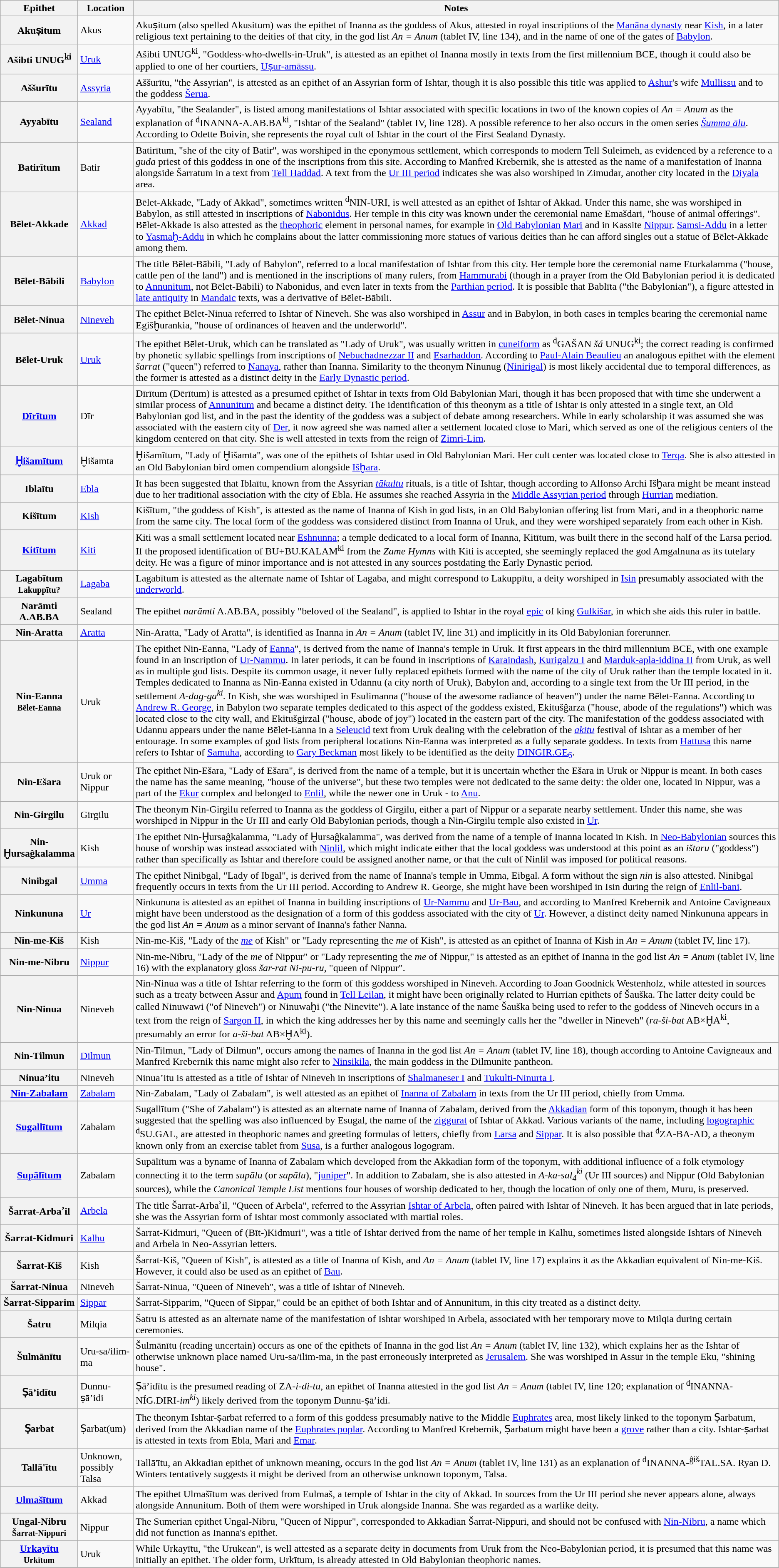<table class="wikitable">
<tr>
<th scope="col">Epithet</th>
<th scope="col">Location</th>
<th scope="col">Notes</th>
</tr>
<tr>
<th scope="row">Akuṣitum</th>
<td>Akus</td>
<td>Akuṣitum (also spelled Akusitum) was the epithet of Inanna as the goddess of Akus, attested in royal inscriptions of the <a href='#'>Manāna dynasty</a> near <a href='#'>Kish</a>, in a later religious text pertaining to the deities of  that city, in the god list <em>An = Anum</em> (tablet IV, line 134), and in the name of one of the gates of <a href='#'>Babylon</a>.</td>
</tr>
<tr>
<th scope="row">Ašibti UNUG<sup>ki</sup></th>
<td><a href='#'>Uruk</a></td>
<td>Ašibti UNUG<sup>ki</sup>, "Goddess-who-dwells-in-Uruk", is attested as an epithet of Inanna mostly in texts from the first millennium BCE, though it could also be applied to one of her courtiers, <a href='#'>Uṣur-amāssu</a>.</td>
</tr>
<tr>
<th scope="row">Aššurītu</th>
<td><a href='#'>Assyria</a></td>
<td>Aššurītu, "the Assyrian", is attested as an epithet of an Assyrian form of Ishtar, though it is also possible this title was applied to <a href='#'>Ashur</a>'s wife <a href='#'>Mullissu</a> and to the goddess <a href='#'>Šerua</a>.</td>
</tr>
<tr>
<th scope="row">Ayyabītu</th>
<td><a href='#'>Sealand</a></td>
<td>Ayyabītu, "the Sealander", is listed among manifestations of Ishtar associated with specific locations in two of the known copies of <em>An = Anum</em> as the explanation of <sup>d</sup>INANNA-A.AB.BA<sup>ki</sup>, "Ishtar of the Sealand" (tablet IV, line 128). A possible reference to her also occurs in the omen series <em><a href='#'>Šumma ālu</a></em>. According to Odette Boivin, she represents the royal cult of Ishtar in the court of the First Sealand Dynasty.</td>
</tr>
<tr>
<th scope="row">Batirītum</th>
<td>Batir</td>
<td>Batirītum, "she of the city of Batir", was worshiped in the eponymous settlement, which corresponds to modern Tell Suleimeh, as evidenced by a reference to a <em>guda</em> priest of this goddess in one of the inscriptions from this site. According to Manfred Krebernik, she is attested as the name of a manifestation of Inanna alongside Šarratum in a text from <a href='#'>Tell Haddad</a>. A text from the <a href='#'>Ur III period</a> indicates she was also worshiped in Zimudar, another city located in the <a href='#'>Diyala</a> area.</td>
</tr>
<tr>
<th scope="row">Bēlet-Akkade</th>
<td><a href='#'>Akkad</a></td>
<td>Bēlet-Akkade, "Lady of Akkad", sometimes written <sup>d</sup>NIN-URI, is well attested as an epithet of Ishtar of Akkad. Under this name, she was worshiped in Babylon, as still attested in inscriptions of <a href='#'>Nabonidus</a>. Her temple in this city was known under the ceremonial name Emašdari, "house of animal offerings". Bēlet-Akkade is also attested as the <a href='#'>theophoric</a> element in personal names, for example in <a href='#'>Old Babylonian</a> <a href='#'>Mari</a> and in Kassite <a href='#'>Nippur</a>. <a href='#'>Samsi-Addu</a> in a letter to <a href='#'>Yasmaḫ-Addu</a> in which he complains about the latter commissioning more statues of various deities than he can afford singles out a statue of Bēlet-Akkade among them.</td>
</tr>
<tr>
<th scope="row">Bēlet-Bābili</th>
<td><a href='#'>Babylon</a></td>
<td>The title Bēlet-Bābili, "Lady of Babylon", referred to a local manifestation of Ishtar from this city. Her temple bore the ceremonial name Eturkalamma ("house, cattle pen of the land") and is mentioned in the inscriptions of many rulers, from <a href='#'>Hammurabi</a> (though in a prayer from the Old Babylonian period it is dedicated to <a href='#'>Annunitum</a>, not Bēlet-Bābili) to Nabonidus, and even later in texts from the <a href='#'>Parthian period</a>. It is possible that Bablīta ("the Babylonian"), a figure attested in <a href='#'>late antiquity</a> in <a href='#'>Mandaic</a> texts, was a derivative of Bēlet-Bābili.</td>
</tr>
<tr>
<th scope="row">Bēlet-Ninua</th>
<td><a href='#'>Nineveh</a></td>
<td>The epithet Bēlet-Ninua referred to Ishtar of Nineveh. She was also worshiped in <a href='#'>Assur</a> and in Babylon, in both cases in temples bearing the ceremonial name Egišḫurankia, "house of ordinances of heaven and the underworld".</td>
</tr>
<tr>
<th scope="row">Bēlet-Uruk</th>
<td><a href='#'>Uruk</a></td>
<td>The epithet Bēlet-Uruk, which can be translated as "Lady of Uruk", was usually written in <a href='#'>cuneiform</a> as <sup>d</sup>GAŠAN <em>šá</em> UNUG<sup>ki</sup>; the correct reading is confirmed by phonetic syllabic spellings from inscriptions of <a href='#'>Nebuchadnezzar II</a> and <a href='#'>Esarhaddon</a>. According to <a href='#'>Paul-Alain Beaulieu</a> an analogous epithet with the element <em>šarrat</em> ("queen") referred to <a href='#'>Nanaya</a>, rather than Inanna. Similarity to the theonym Ninunug (<a href='#'>Ninirigal</a>) is most likely accidental due to temporal differences, as the former is attested as a distinct deity in the <a href='#'>Early Dynastic period</a>.</td>
</tr>
<tr>
<th scope="row"><a href='#'>Dīrītum</a></th>
<td>Dīr</td>
<td>Dīrītum (Dērītum) is attested as a presumed epithet of Ishtar in texts from Old Babylonian Mari, though it has been proposed that with time she underwent a similar process of <a href='#'>Annunitum</a> and became a distinct deity. The identification of this theonym as a title of Ishtar is only attested in a single text, an Old Babylonian god list, and in the past the identity of the goddess was a subject of debate among researchers. While in early scholarship it was assumed she was associated with the eastern city of <a href='#'>Der</a>, it now agreed she was named after a settlement located close to Mari, which served as one of the religious centers of the kingdom centered on that city. She is well attested in texts from the reign of <a href='#'>Zimri-Lim</a>.</td>
</tr>
<tr>
<th scope="row"><a href='#'>Ḫišamītum</a></th>
<td>Ḫišamta</td>
<td>Ḫišamītum, "Lady of Ḫišamta", was one of the epithets of Ishtar used in Old Babylonian Mari. Her cult center was located close to <a href='#'>Terqa</a>. She is also attested in an Old Babylonian bird omen compendium alongside <a href='#'>Išḫara</a>.</td>
</tr>
<tr>
<th scope="row">Iblaītu</th>
<td><a href='#'>Ebla</a></td>
<td>It has been suggested that Iblaītu, known from the Assyrian <em><a href='#'>tākultu</a></em> rituals, is a title of Ishtar, though according to Alfonso Archi Išḫara might be meant instead due to her traditional association with the city of Ebla. He assumes she reached Assyria in the <a href='#'>Middle Assyrian period</a> through <a href='#'>Hurrian</a> mediation.</td>
</tr>
<tr>
<th scope="row">Kišītum</th>
<td><a href='#'>Kish</a></td>
<td>Kišītum, "the goddess of Kish", is attested as the name of Inanna of Kish in god lists, in an Old Babylonian offering list from Mari, and in a theophoric name from the same city. The local form of the goddess was considered distinct from Inanna of Uruk, and they were worshiped separately from each other in Kish.</td>
</tr>
<tr>
<th scope="row"><a href='#'>Kitītum</a></th>
<td><a href='#'>Kiti</a></td>
<td>Kiti was a small settlement located near <a href='#'>Eshnunna</a>; a temple dedicated to a local form of Inanna, Kitītum, was built there in the second half of the Larsa period. If the proposed identification of BU+BU.KALAM<sup>ki</sup> from the <em>Zame Hymns</em> with Kiti is accepted, she seemingly replaced the god Amgalnuna as its tutelary deity. He was a figure of minor importance and is not attested in any sources postdating the Early Dynastic period.</td>
</tr>
<tr>
<th scope="row">Lagabītum <br><small>Lakuppītu?</small></th>
<td><a href='#'>Lagaba</a></td>
<td>Lagabītum is attested as the alternate name of Ishtar of Lagaba, and might correspond to Lakuppītu, a deity worshiped in <a href='#'>Isin</a> presumably associated with the <a href='#'>underworld</a>.</td>
</tr>
<tr>
<th scope="row">Narāmti A.AB.BA</th>
<td>Sealand</td>
<td>The epithet <em>narāmti</em> A.AB.BA, possibly "beloved of the Sealand", is applied to Ishtar in the royal <a href='#'>epic</a> of king <a href='#'>Gulkišar</a>, in which she aids this ruler in battle.</td>
</tr>
<tr>
<th scope="row">Nin-Aratta</th>
<td><a href='#'>Aratta</a></td>
<td>Nin-Aratta, "Lady of Aratta", is identified as Inanna in <em>An = Anum</em> (tablet IV, line 31) and implicitly in its Old Babylonian forerunner.</td>
</tr>
<tr>
<th scope="row">Nin-Eanna <br><small>Bēlet-Eanna</small></th>
<td>Uruk</td>
<td>The epithet  Nin-Eanna, "Lady of <a href='#'>Eanna</a>", is derived from the name of Inanna's temple in Uruk. It first appears in the third millennium BCE, with one example found in an inscription of <a href='#'>Ur-Nammu</a>. In later periods, it can be found in inscriptions of <a href='#'>Karaindash</a>, <a href='#'>Kurigalzu I</a> and <a href='#'>Marduk-apla-iddina II</a> from Uruk, as well as in multiple god lists. Despite its common usage, it never fully replaced epithets formed with the name of the city of Uruk rather than the temple located in it. Temples dedicated to Inanna as Nin-Eanna existed in Udannu (a city north of Uruk), Babylon and, according to a single text from the Ur III period, in the settlement <em>A-dag-ga<sup>ki</sup></em>. In Kish, she was worshiped in Esulimanna ("house of the awesome radiance of heaven") under the name Bēlet-Eanna.  According to <a href='#'>Andrew R. George</a>, in Babylon two separate temples dedicated to this aspect of the goddess existed, Ekitušĝarza ("house, abode of the regulations") which was located close to the city wall, and Ekitušgirzal ("house, abode of joy") located in the eastern part of the city. The manifestation of the goddess associated with Udannu appears under the name Bēlet-Eanna in a <a href='#'>Seleucid</a> text from Uruk dealing with the celebration of the <em><a href='#'>akitu</a></em> festival of Ishtar as a member of her entourage. In some examples of god lists from peripheral locations Nin-Eanna was interpreted as a fully separate goddess. In texts from <a href='#'>Hattusa</a> this name refers to Ishtar of <a href='#'>Samuha</a>, according to <a href='#'>Gary Beckman</a> most likely to be identified as the deity <a href='#'>DINGIR.GE<sub>6</sub></a>.</td>
</tr>
<tr>
<th scope="row">Nin-Ešara</th>
<td>Uruk or Nippur</td>
<td>The epithet Nin-Ešara, "Lady of Ešara", is derived from the name of a temple, but it is uncertain whether the Ešara in Uruk or Nippur is meant. In both cases the name has the same meaning, "house of the universe", but these two temples were not dedicated to the same deity: the older one, located in Nippur, was a part of the <a href='#'>Ekur</a> complex and belonged to <a href='#'>Enlil</a>, while the newer one in Uruk - to <a href='#'>Anu</a>.</td>
</tr>
<tr>
<th scope="row">Nin-Girgilu</th>
<td>Girgilu</td>
<td>The theonym Nin-Girgilu referred to Inanna as the goddess of Girgilu, either a part of Nippur or a separate nearby settlement. Under this name, she was worshiped in Nippur in the Ur III and early Old Babylonian periods, though a Nin-Girgilu temple also existed in <a href='#'>Ur</a>.</td>
</tr>
<tr>
<th scope="row">Nin-Ḫursaĝkalamma</th>
<td>Kish</td>
<td>The epithet Nin-Ḫursaĝkalamma, "Lady of Ḫursaĝkalamma", was derived from the name of a temple of Inanna located in Kish. In <a href='#'>Neo-Babylonian</a> sources this house of worship was instead associated with <a href='#'>Ninlil</a>, which might indicate either that the local goddess was understood at this point as an <em>ištaru</em> ("goddess") rather than specifically as Ishtar and therefore could be assigned another name, or that the cult of Ninlil was imposed for political reasons.</td>
</tr>
<tr>
<th scope="row">Ninibgal</th>
<td><a href='#'>Umma</a></td>
<td>The epithet Ninibgal, "Lady of Ibgal", is derived from the name of Inanna's temple in Umma, Eibgal. A form without the sign <em>nin</em> is also attested. Ninibgal frequently occurs in texts from the Ur III period. According to Andrew R. George, she might have been worshiped in Isin during the reign of <a href='#'>Enlil-bani</a>.</td>
</tr>
<tr>
<th scope="row">Ninkununa</th>
<td><a href='#'>Ur</a></td>
<td>Ninkununa is attested as an epithet of Inanna in building inscriptions of <a href='#'>Ur-Nammu</a> and <a href='#'>Ur-Bau</a>, and according to Manfred Krebernik and Antoine Cavigneaux might have been understood as the designation of a form of this goddess associated with the city of <a href='#'>Ur</a>. However, a distinct deity named Ninkununa appears in the god list <em>An = Anum</em> as a minor servant of Inanna's father Nanna.</td>
</tr>
<tr>
<th scope="row">Nin-me-Kiš</th>
<td>Kish</td>
<td>Nin-me-Kiš, "Lady of the <em><a href='#'>me</a></em> of Kish" or "Lady representing the <em>me</em> of Kish", is attested as an epithet of Inanna of Kish in <em>An = Anum</em> (tablet IV, line 17).</td>
</tr>
<tr>
<th scope="row">Nin-me-Nibru</th>
<td><a href='#'>Nippur</a></td>
<td>Nin-me-Nibru, "Lady of the <em>me</em> of Nippur" or "Lady representing the <em>me</em> of Nippur," is attested as an epithet of Inanna in the god list <em>An = Anum</em> (tablet IV, line 16) with the explanatory gloss <em>šar-rat Ni-pu-ru</em>, "queen of Nippur".</td>
</tr>
<tr>
<th scope="row">Nin-Ninua</th>
<td>Nineveh</td>
<td>Nin-Ninua was a title of Ishtar referring to the form of this goddess worshiped in Nineveh. According to Joan Goodnick Westenholz, while attested in sources such as a treaty between Assur and <a href='#'>Apum</a> found in <a href='#'>Tell Leilan</a>, it might have been originally related to Hurrian epithets of Šauška. The latter deity could be called Ninuwawi ("of Nineveh") or Ninuwaḫi ("the Ninevite"). A late instance of the name Šauška being used to refer to the goddess of Nineveh occurs in a text from the reign of <a href='#'>Sargon II</a>, in which the king addresses her by this name and seemingly calls her the "dweller in Nineveh" (<em>ra-ši-bat</em> AB×ḪA<sup>ki</sup>, presumably an error for <em>a-ši-bat</em> AB×ḪA<sup>ki</sup>).</td>
</tr>
<tr>
<th scope="row">Nin-Tilmun</th>
<td><a href='#'>Dilmun</a></td>
<td>Nin-Tilmun, "Lady of Dilmun", occurs among the names of Inanna in the god list <em>An = Anum</em> (tablet IV, line 18), though according to Antoine Cavigneaux and Manfred Krebernik this name might also refer to <a href='#'>Ninsikila</a>, the main goddess in the Dilmunite pantheon.</td>
</tr>
<tr>
<th scope="row">Ninua’itu</th>
<td>Nineveh</td>
<td>Ninua’itu is attested as a title of Ishtar of Nineveh in inscriptions of <a href='#'>Shalmaneser I</a> and <a href='#'>Tukulti-Ninurta I</a>.</td>
</tr>
<tr>
<th scope="row"><a href='#'>Nin-Zabalam</a></th>
<td><a href='#'>Zabalam</a></td>
<td>Nin-Zabalam, "Lady of Zabalam", is well attested as an epithet of <a href='#'>Inanna of Zabalam</a> in texts from the Ur III period, chiefly from Umma.</td>
</tr>
<tr>
<th scope="row"><a href='#'>Sugallītum</a></th>
<td>Zabalam</td>
<td>Sugallītum ("She of Zabalam") is attested as an alternate name of Inanna of Zabalam, derived from the <a href='#'>Akkadian</a> form of this toponym, though it has been suggested that the spelling was also influenced by Esugal, the name of the <a href='#'>ziggurat</a> of Ishtar of Akkad. Various variants of the name, including <a href='#'>logographic</a> <sup>d</sup>SU.GAL, are attested in theophoric names and greeting formulas of letters, chiefly from <a href='#'>Larsa</a> and <a href='#'>Sippar</a>. It is also possible that <sup>d</sup>ZA-BA-AD, a theonym known only from an exercise tablet from <a href='#'>Susa</a>, is a further analogous logogram.</td>
</tr>
<tr>
<th scope="row"><a href='#'>Supālītum</a></th>
<td>Zabalam</td>
<td>Supālītum was a byname of Inanna of Zabalam which developed from the Akkadian form of the toponym, with additional influence of a folk etymology connecting it to the term <em>supālu</em> (or <em>sapālu</em>), "<a href='#'>juniper</a>". In addition to Zabalam, she  is also attested in <em>A-ka-sal<sub>4</sub><sup>ki</sup></em> (Ur III sources) and Nippur (Old Babylonian sources), while the <em>Canonical Temple List</em> mentions four houses of worship dedicated to her, though the location of only one of them, Muru, is preserved.</td>
</tr>
<tr>
<th scope="row">Šarrat-Arbaʾil</th>
<td><a href='#'>Arbela</a></td>
<td>The title Šarrat-Arbaʾil, "Queen of Arbela", referred to the Assyrian <a href='#'>Ishtar of Arbela</a>, often paired with Ishtar of Nineveh. It has been argued that in late periods, she was the Assyrian form of Ishtar most commonly associated with martial roles.</td>
</tr>
<tr>
<th scope="row">Šarrat-Kidmuri</th>
<td><a href='#'>Kalhu</a></td>
<td>Šarrat-Kidmuri, "Queen of (Bīt-)Kidmuri", was a title of Ishtar derived from the name of her temple in Kalhu, sometimes listed alongside Ishtars of Nineveh and Arbela in Neo-Assyrian letters.</td>
</tr>
<tr>
<th scope="row">Šarrat-Kiš</th>
<td>Kish</td>
<td>Šarrat-Kiš, "Queen of Kish", is attested as a title of Inanna of Kish, and <em>An = Anum</em> (tablet IV, line 17) explains it as the Akkadian equivalent of Nin-me-Kiš. However,  it could also be used as an epithet of <a href='#'>Bau</a>.</td>
</tr>
<tr>
<th scope="row">Šarrat-Ninua</th>
<td>Nineveh</td>
<td>Šarrat-Ninua, "Queen of Nineveh", was a title of Ishtar of Nineveh.</td>
</tr>
<tr>
<th scope="row">Šarrat-Sipparim</th>
<td><a href='#'>Sippar</a></td>
<td>Šarrat-Sipparim, "Queen of Sippar," could be an epithet of both Ishtar and of Annunitum, in this city treated as a distinct deity.</td>
</tr>
<tr>
<th scope="row">Šatru</th>
<td>Milqia</td>
<td>Šatru is attested as an alternate name of the manifestation of Ishtar worshiped in Arbela, associated with her temporary move to Milqia during certain ceremonies.</td>
</tr>
<tr>
<th scope="row">Šulmānītu</th>
<td>Uru-sa/ilim-ma</td>
<td>Šulmānītu (reading uncertain) occurs as one of the epithets of Inanna in the god list <em>An = Anum</em> (tablet IV, line 132), which explains her as the Ishtar of otherwise unknown place named Uru-sa/ilim-ma, in the past erroneously interpreted as <a href='#'>Jerusalem</a>. She was worshiped in Assur in the temple Eku, "shining house".</td>
</tr>
<tr>
<th scope="row">Ṣā’idītu</th>
<td>Dunnu-ṣā’idi</td>
<td>Ṣā’idītu is the presumed reading of ZA-<em>i-di-tu,</em> an epithet of Inanna attested in the god list <em>An = Anum</em> (tablet IV, line 120; explanation of <sup>d</sup>INANNA-NÍG.DIRI-<em>im<sup>ki</sup></em>) likely derived from the toponym Dunnu-ṣā’idi.</td>
</tr>
<tr>
<th scope="row">Ṣarbat</th>
<td>Ṣarbat(um)</td>
<td>The theonym Ishtar-ṣarbat referred to a form of this goddess presumably native to the Middle <a href='#'>Euphrates</a> area, most likely linked to the toponym Ṣarbatum, derived from the Akkadian name of the <a href='#'>Euphrates poplar</a>. According to Manfred Krebernik, Ṣarbatum might have been a <a href='#'>grove</a> rather than a city. Ishtar-ṣarbat is attested in texts from Ebla, Mari and <a href='#'>Emar</a>.</td>
</tr>
<tr>
<th scope="row">Tallā'ītu</th>
<td>Unknown, possibly Talsa</td>
<td>Tallā'ītu, an Akkadian epithet of unknown meaning, occurs in the god list <em>An = Anum</em> (tablet IV, line 131) as an explanation of <sup>d</sup>INANNA-<sup>ĝiš</sup>TAL.SA. Ryan D. Winters tentatively suggests it might be derived from an otherwise unknown toponym, Talsa.</td>
</tr>
<tr>
<th scope="row"><a href='#'>Ulmašītum</a></th>
<td>Akkad</td>
<td>The epithet Ulmašītum was derived from Eulmaš, a temple of Ishtar in the city of Akkad. In sources from the Ur III period she never appears alone, always alongside Annunitum. Both of them were worshiped in Uruk alongside Inanna. She was regarded as a warlike deity.</td>
</tr>
<tr>
<th scope="row">Ungal-Nibru <br><small>Šarrat-Nippuri</small></th>
<td>Nippur</td>
<td>The Sumerian epithet Ungal-Nibru, "Queen of Nippur", corresponded to Akkadian Šarrat-Nippuri, and should not be confused with <a href='#'>Nin-Nibru</a>, a name which did not function as Inanna's epithet.</td>
</tr>
<tr>
<th scope="row"><a href='#'>Urkayītu</a> <br><small>Urkītum</small></th>
<td>Uruk</td>
<td>While Urkayītu, "the Urukean", is well attested as a separate deity in documents from Uruk from the Neo-Babylonian period, it is presumed that this name was initially an epithet. The older form, Urkītum, is already attested in Old Babylonian theophoric names.</td>
</tr>
</table>
